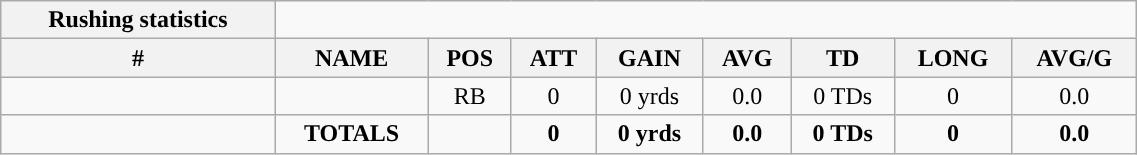<table class="wikitable collapsible collapsed" style="width:60%; text-align:center;">
<tr>
<th style="text-align:center; ">Rushing statistics</th>
</tr>
<tr>
<th>#</th>
<th>NAME</th>
<th>POS</th>
<th>ATT</th>
<th>GAIN</th>
<th>AVG</th>
<th>TD</th>
<th>LONG</th>
<th>AVG/G</th>
</tr>
<tr>
<td></td>
<td></td>
<td>RB</td>
<td>0</td>
<td>0 yrds</td>
<td>0.0</td>
<td>0 TDs</td>
<td>0</td>
<td>0.0</td>
</tr>
<tr>
<td></td>
<td><strong>TOTALS</strong></td>
<td></td>
<td><strong>0</strong></td>
<td><strong>0 yrds</strong></td>
<td><strong>0.0</strong></td>
<td><strong>0 TDs</strong></td>
<td><strong>0</strong></td>
<td><strong>0.0</strong></td>
</tr>
</table>
